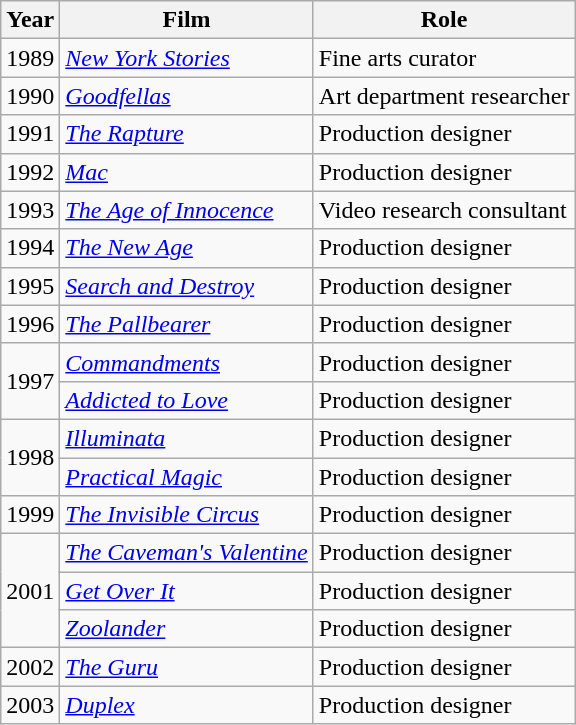<table class="wikitable">
<tr>
<th>Year</th>
<th>Film</th>
<th>Role</th>
</tr>
<tr>
<td>1989</td>
<td><em><a href='#'>New York Stories</a></em></td>
<td>Fine arts curator</td>
</tr>
<tr>
<td>1990</td>
<td><em><a href='#'>Goodfellas</a></em></td>
<td>Art department researcher</td>
</tr>
<tr>
<td>1991</td>
<td><em><a href='#'>The Rapture</a></em></td>
<td>Production designer</td>
</tr>
<tr>
<td>1992</td>
<td><em><a href='#'>Mac</a></em></td>
<td>Production designer</td>
</tr>
<tr>
<td>1993</td>
<td><em><a href='#'>The Age of Innocence</a></em></td>
<td>Video research consultant</td>
</tr>
<tr>
<td>1994</td>
<td><em><a href='#'>The New Age</a></em></td>
<td>Production designer</td>
</tr>
<tr>
<td>1995</td>
<td><em><a href='#'>Search and Destroy</a></em></td>
<td>Production designer</td>
</tr>
<tr>
<td>1996</td>
<td><em><a href='#'>The Pallbearer</a></em></td>
<td>Production designer</td>
</tr>
<tr>
<td rowspan="2">1997</td>
<td><em><a href='#'>Commandments</a></em></td>
<td>Production designer</td>
</tr>
<tr>
<td><em><a href='#'>Addicted to Love</a></em></td>
<td>Production designer</td>
</tr>
<tr>
<td rowspan="2">1998</td>
<td><em><a href='#'>Illuminata</a></em></td>
<td>Production designer</td>
</tr>
<tr>
<td><em><a href='#'>Practical Magic</a></em></td>
<td>Production designer</td>
</tr>
<tr>
<td>1999</td>
<td><em><a href='#'>The Invisible Circus</a></em></td>
<td>Production designer</td>
</tr>
<tr>
<td rowspan="3">2001</td>
<td><em><a href='#'>The Caveman's Valentine</a></em></td>
<td>Production designer</td>
</tr>
<tr>
<td><em><a href='#'>Get Over It</a></em></td>
<td>Production designer</td>
</tr>
<tr>
<td><em><a href='#'>Zoolander</a></em></td>
<td>Production designer</td>
</tr>
<tr>
<td>2002</td>
<td><em><a href='#'>The Guru</a></em></td>
<td>Production designer</td>
</tr>
<tr>
<td>2003</td>
<td><em><a href='#'>Duplex</a></em></td>
<td>Production designer</td>
</tr>
</table>
